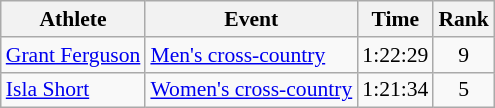<table class="wikitable" style="font-size:90%;">
<tr>
<th>Athlete</th>
<th>Event</th>
<th>Time</th>
<th>Rank</th>
</tr>
<tr align=center>
<td align=left><a href='#'>Grant Ferguson</a></td>
<td align=left><a href='#'>Men's cross-country</a></td>
<td>1:22:29</td>
<td>9</td>
</tr>
<tr align=center>
<td align=left><a href='#'>Isla Short</a></td>
<td align=left><a href='#'>Women's cross-country</a></td>
<td>1:21:34</td>
<td>5</td>
</tr>
</table>
